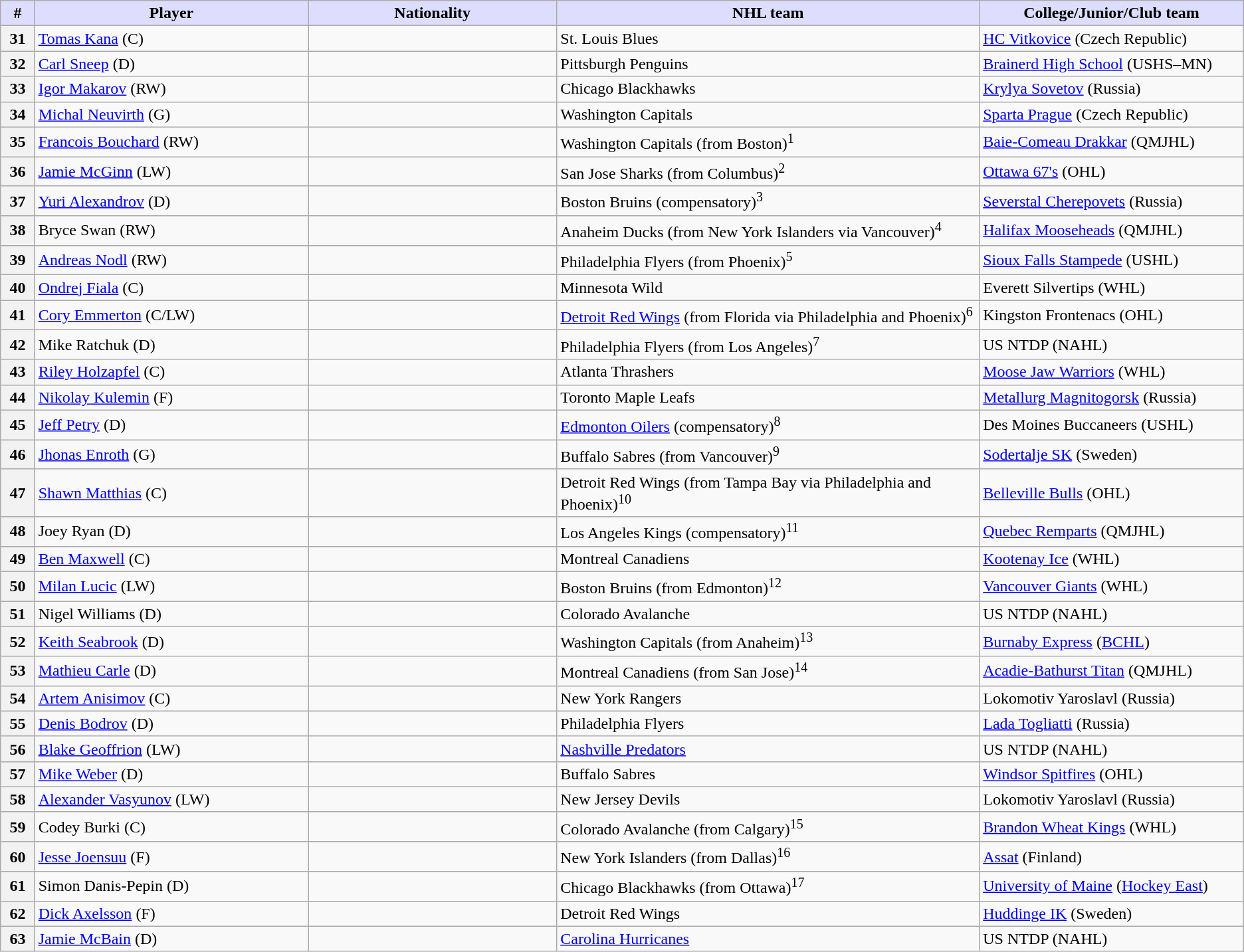<table class="wikitable">
<tr>
<th style="background:#ddf; width:2.75%;">#</th>
<th style="background:#ddf; width:22.0%;">Player</th>
<th style="background:#ddf; width:20.0%;">Nationality</th>
<th style="background:#ddf; width:34.0%;">NHL team</th>
<th style="background:#ddf; width:100.0%;">College/Junior/Club team</th>
</tr>
<tr>
<th>31</th>
<td><a href='#'>Tomas Kana</a> (C)</td>
<td></td>
<td>St. Louis Blues</td>
<td><a href='#'>HC Vitkovice</a> (Czech Republic)</td>
</tr>
<tr>
<th>32</th>
<td><a href='#'>Carl Sneep</a> (D)</td>
<td></td>
<td>Pittsburgh Penguins</td>
<td><a href='#'>Brainerd High School</a> (USHS–MN)</td>
</tr>
<tr>
<th>33</th>
<td><a href='#'>Igor Makarov</a> (RW)</td>
<td></td>
<td>Chicago Blackhawks</td>
<td><a href='#'>Krylya Sovetov</a> (Russia)</td>
</tr>
<tr>
<th>34</th>
<td><a href='#'>Michal Neuvirth</a> (G)</td>
<td></td>
<td>Washington Capitals</td>
<td><a href='#'>Sparta Prague</a> (Czech Republic)</td>
</tr>
<tr>
<th>35</th>
<td><a href='#'>Francois Bouchard</a> (RW)</td>
<td></td>
<td>Washington Capitals (from Boston)<sup>1</sup></td>
<td><a href='#'>Baie-Comeau Drakkar</a> (QMJHL)</td>
</tr>
<tr>
<th>36</th>
<td><a href='#'>Jamie McGinn</a> (LW)</td>
<td></td>
<td>San Jose Sharks (from Columbus)<sup>2</sup></td>
<td><a href='#'>Ottawa 67's</a> (OHL)</td>
</tr>
<tr>
<th>37</th>
<td><a href='#'>Yuri Alexandrov</a> (D)</td>
<td></td>
<td>Boston Bruins (compensatory)<sup>3</sup></td>
<td><a href='#'>Severstal Cherepovets</a> (Russia)</td>
</tr>
<tr>
<th>38</th>
<td>Bryce Swan (RW)</td>
<td></td>
<td>Anaheim Ducks (from New York Islanders via Vancouver)<sup>4</sup></td>
<td><a href='#'>Halifax Mooseheads</a> (QMJHL)</td>
</tr>
<tr>
<th>39</th>
<td><a href='#'>Andreas Nodl</a> (RW)</td>
<td></td>
<td>Philadelphia Flyers (from Phoenix)<sup>5</sup></td>
<td><a href='#'>Sioux Falls Stampede</a> (USHL)</td>
</tr>
<tr>
<th>40</th>
<td><a href='#'>Ondrej Fiala</a> (C)</td>
<td></td>
<td>Minnesota Wild</td>
<td>Everett Silvertips (WHL)</td>
</tr>
<tr>
<th>41</th>
<td><a href='#'>Cory Emmerton</a> (C/LW)</td>
<td></td>
<td><a href='#'>Detroit Red Wings</a> (from Florida via Philadelphia and Phoenix)<sup>6</sup></td>
<td>Kingston Frontenacs (OHL)</td>
</tr>
<tr>
<th>42</th>
<td>Mike Ratchuk (D)</td>
<td></td>
<td>Philadelphia Flyers (from Los Angeles)<sup>7</sup></td>
<td>US NTDP (NAHL)</td>
</tr>
<tr>
<th>43</th>
<td><a href='#'>Riley Holzapfel</a> (C)</td>
<td></td>
<td>Atlanta Thrashers</td>
<td><a href='#'>Moose Jaw Warriors</a> (WHL)</td>
</tr>
<tr>
<th>44</th>
<td><a href='#'>Nikolay Kulemin</a> (F)</td>
<td></td>
<td>Toronto Maple Leafs</td>
<td><a href='#'>Metallurg Magnitogorsk</a> (Russia)</td>
</tr>
<tr>
<th>45</th>
<td><a href='#'>Jeff Petry</a> (D)</td>
<td></td>
<td><a href='#'>Edmonton Oilers</a> (compensatory)<sup>8</sup></td>
<td>Des Moines Buccaneers (USHL)</td>
</tr>
<tr>
<th>46</th>
<td><a href='#'>Jhonas Enroth</a> (G)</td>
<td></td>
<td>Buffalo Sabres (from Vancouver)<sup>9</sup></td>
<td><a href='#'>Sodertalje SK</a> (Sweden)</td>
</tr>
<tr>
<th>47</th>
<td><a href='#'>Shawn Matthias</a> (C)</td>
<td></td>
<td>Detroit Red Wings (from Tampa Bay via Philadelphia and Phoenix)<sup>10</sup></td>
<td><a href='#'>Belleville Bulls</a> (OHL)</td>
</tr>
<tr>
<th>48</th>
<td>Joey Ryan (D)</td>
<td></td>
<td>Los Angeles Kings (compensatory)<sup>11</sup></td>
<td><a href='#'>Quebec Remparts</a> (QMJHL)</td>
</tr>
<tr>
<th>49</th>
<td><a href='#'>Ben Maxwell</a> (C)</td>
<td></td>
<td>Montreal Canadiens</td>
<td><a href='#'>Kootenay Ice</a> (WHL)</td>
</tr>
<tr>
<th>50</th>
<td><a href='#'>Milan Lucic</a> (LW)</td>
<td></td>
<td>Boston Bruins (from Edmonton)<sup>12</sup></td>
<td><a href='#'>Vancouver Giants</a> (WHL)</td>
</tr>
<tr>
<th>51</th>
<td>Nigel Williams (D)</td>
<td></td>
<td>Colorado Avalanche</td>
<td>US NTDP (NAHL)</td>
</tr>
<tr>
<th>52</th>
<td><a href='#'>Keith Seabrook</a> (D)</td>
<td></td>
<td>Washington Capitals (from Anaheim)<sup>13</sup></td>
<td><a href='#'>Burnaby Express</a> (<a href='#'>BCHL</a>)</td>
</tr>
<tr>
<th>53</th>
<td><a href='#'>Mathieu Carle</a> (D)</td>
<td></td>
<td>Montreal Canadiens (from San Jose)<sup>14</sup></td>
<td><a href='#'>Acadie-Bathurst Titan</a> (QMJHL)</td>
</tr>
<tr>
<th>54</th>
<td><a href='#'>Artem Anisimov</a> (C)</td>
<td></td>
<td>New York Rangers</td>
<td>Lokomotiv Yaroslavl (Russia)</td>
</tr>
<tr>
<th>55</th>
<td><a href='#'>Denis Bodrov</a> (D)</td>
<td></td>
<td>Philadelphia Flyers</td>
<td><a href='#'>Lada Togliatti</a> (Russia)</td>
</tr>
<tr>
<th>56</th>
<td><a href='#'>Blake Geoffrion</a> (LW)</td>
<td></td>
<td><a href='#'>Nashville Predators</a></td>
<td>US NTDP (NAHL)</td>
</tr>
<tr>
<th>57</th>
<td><a href='#'>Mike Weber</a> (D)</td>
<td></td>
<td>Buffalo Sabres</td>
<td><a href='#'>Windsor Spitfires</a> (OHL)</td>
</tr>
<tr>
<th>58</th>
<td><a href='#'>Alexander Vasyunov</a> (LW)</td>
<td></td>
<td>New Jersey Devils</td>
<td>Lokomotiv Yaroslavl (Russia)</td>
</tr>
<tr>
<th>59</th>
<td>Codey Burki (C)</td>
<td></td>
<td>Colorado Avalanche (from Calgary)<sup>15</sup></td>
<td><a href='#'>Brandon Wheat Kings</a> (WHL)</td>
</tr>
<tr>
<th>60</th>
<td><a href='#'>Jesse Joensuu</a> (F)</td>
<td></td>
<td>New York Islanders (from Dallas)<sup>16</sup></td>
<td><a href='#'>Assat</a> (Finland)</td>
</tr>
<tr>
<th>61</th>
<td>Simon Danis-Pepin (D)</td>
<td></td>
<td>Chicago Blackhawks (from Ottawa)<sup>17</sup></td>
<td><a href='#'>University of Maine</a> (<a href='#'>Hockey East</a>)</td>
</tr>
<tr>
<th>62</th>
<td><a href='#'>Dick Axelsson</a> (F)</td>
<td></td>
<td>Detroit Red Wings</td>
<td><a href='#'>Huddinge IK</a> (Sweden)</td>
</tr>
<tr>
<th>63</th>
<td><a href='#'>Jamie McBain</a> (D)</td>
<td></td>
<td><a href='#'>Carolina Hurricanes</a></td>
<td>US NTDP (NAHL)</td>
</tr>
</table>
